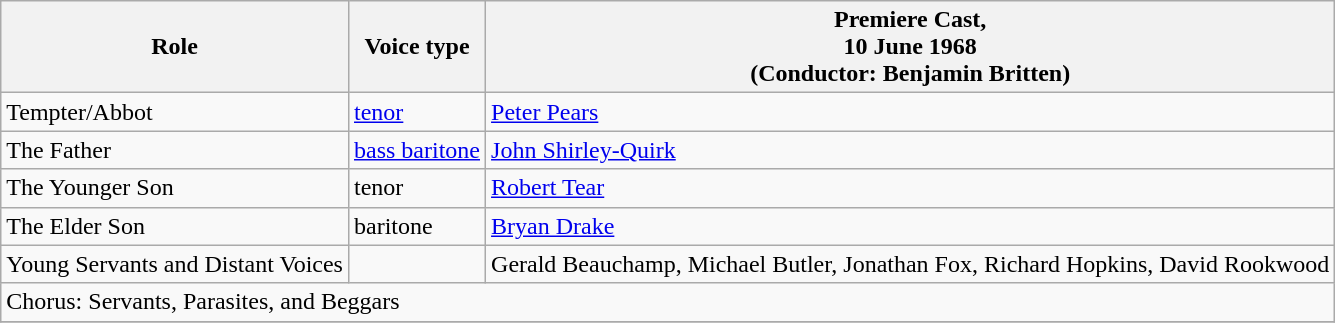<table class="wikitable">
<tr>
<th>Role</th>
<th>Voice type</th>
<th>Premiere Cast,<br>10 June 1968<br>(Conductor: Benjamin Britten)</th>
</tr>
<tr>
<td>Tempter/Abbot</td>
<td><a href='#'>tenor</a></td>
<td><a href='#'>Peter Pears</a></td>
</tr>
<tr>
<td>The Father</td>
<td><a href='#'>bass baritone</a></td>
<td><a href='#'>John Shirley-Quirk</a></td>
</tr>
<tr>
<td>The Younger Son</td>
<td>tenor</td>
<td><a href='#'>Robert Tear</a></td>
</tr>
<tr>
<td>The Elder Son</td>
<td>baritone</td>
<td><a href='#'>Bryan Drake</a></td>
</tr>
<tr>
<td>Young Servants and Distant Voices</td>
<td></td>
<td>Gerald Beauchamp, Michael Butler, Jonathan Fox, Richard Hopkins, David Rookwood</td>
</tr>
<tr>
<td colspan="3">Chorus: Servants, Parasites, and Beggars</td>
</tr>
<tr>
</tr>
</table>
